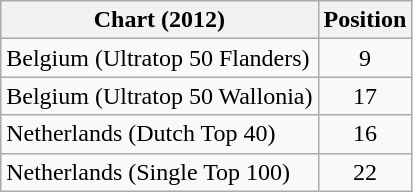<table class="wikitable sortable">
<tr>
<th>Chart (2012)</th>
<th>Position</th>
</tr>
<tr>
<td>Belgium (Ultratop 50 Flanders)</td>
<td style="text-align:center;">9</td>
</tr>
<tr>
<td>Belgium (Ultratop 50 Wallonia)</td>
<td style="text-align:center;">17</td>
</tr>
<tr>
<td>Netherlands (Dutch Top 40)</td>
<td style="text-align:center;">16</td>
</tr>
<tr>
<td>Netherlands (Single Top 100)</td>
<td style="text-align:center;">22</td>
</tr>
</table>
